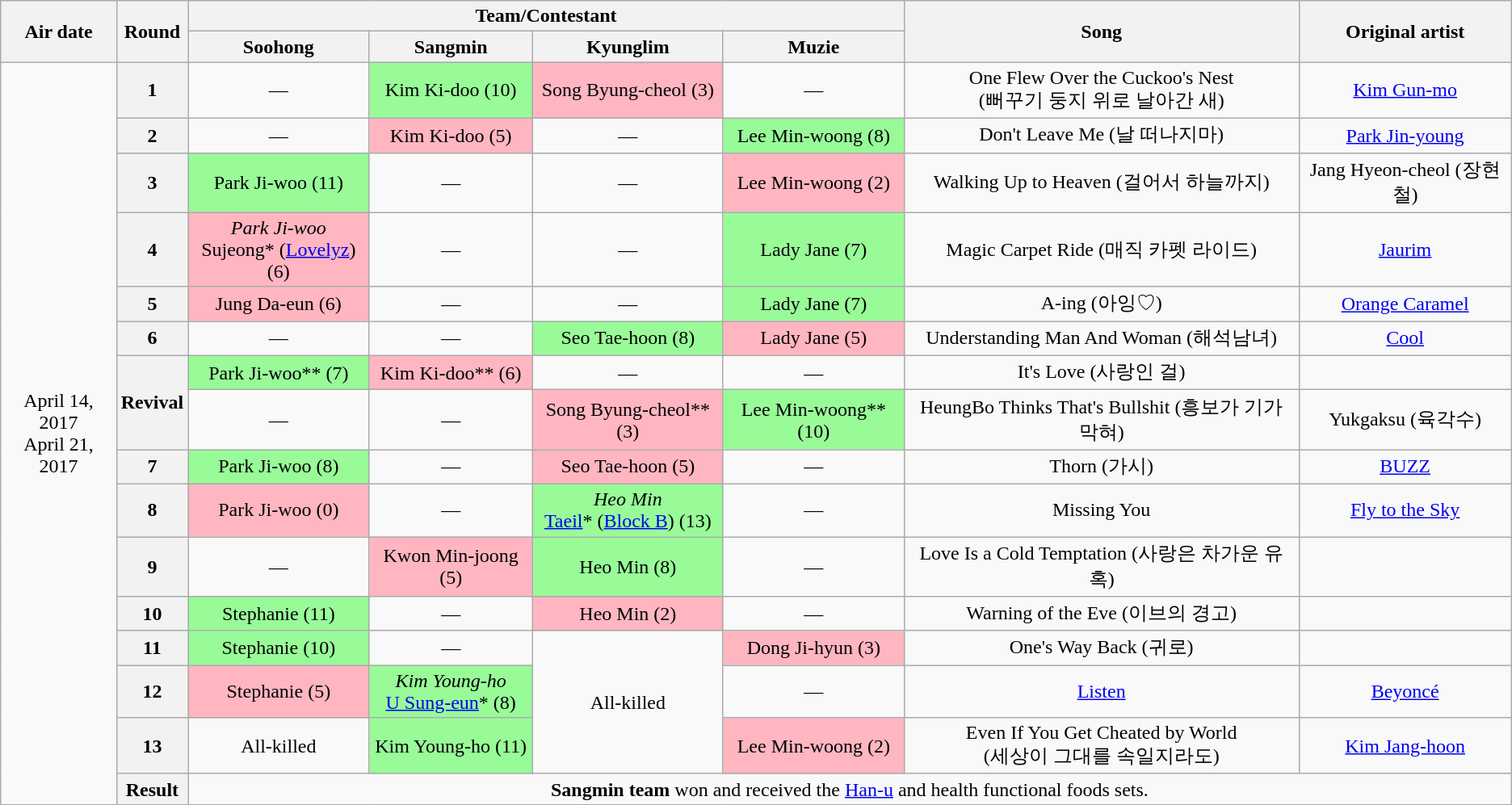<table class="wikitable" style="text-align:center;">
<tr>
<th rowspan=2>Air date</th>
<th rowspan=2>Round</th>
<th colspan=4>Team/Contestant</th>
<th rowspan=2>Song</th>
<th rowspan=2>Original artist</th>
</tr>
<tr>
<th>Soohong</th>
<th>Sangmin</th>
<th>Kyunglim</th>
<th>Muzie</th>
</tr>
<tr>
<td rowspan=16>April 14, 2017<br>April 21, 2017</td>
<th>1</th>
<td>—</td>
<td bgcolor=palegreen>Kim Ki-doo (10)</td>
<td bgcolor=lightpink>Song Byung-cheol (3)</td>
<td>—</td>
<td>One Flew Over the Cuckoo's Nest<br>(뻐꾸기 둥지 위로 날아간 새)</td>
<td><a href='#'>Kim Gun-mo</a></td>
</tr>
<tr>
<th>2</th>
<td>—</td>
<td bgcolor=lightpink>Kim Ki-doo (5)</td>
<td>—</td>
<td bgcolor=palegreen>Lee Min-woong (8)</td>
<td>Don't Leave Me (날 떠나지마)</td>
<td><a href='#'>Park Jin-young</a></td>
</tr>
<tr>
<th>3</th>
<td bgcolor=palegreen>Park Ji-woo (11)</td>
<td>—</td>
<td>—</td>
<td bgcolor=lightpink>Lee Min-woong (2)</td>
<td>Walking Up to Heaven (걸어서 하늘까지)</td>
<td>Jang Hyeon-cheol (장현철)</td>
</tr>
<tr>
<th>4</th>
<td bgcolor=lightpink><em>Park Ji-woo</em><br>Sujeong* (<a href='#'>Lovelyz</a>) (6)</td>
<td>—</td>
<td>—</td>
<td bgcolor=palegreen>Lady Jane (7)</td>
<td>Magic Carpet Ride (매직 카펫 라이드)</td>
<td><a href='#'>Jaurim</a></td>
</tr>
<tr>
<th>5</th>
<td bgcolor=lightpink>Jung Da-eun (6)</td>
<td>—</td>
<td>—</td>
<td bgcolor=palegreen>Lady Jane (7)</td>
<td>A-ing (아잉♡)</td>
<td><a href='#'>Orange Caramel</a></td>
</tr>
<tr>
<th>6</th>
<td>—</td>
<td>—</td>
<td bgcolor=palegreen>Seo Tae-hoon (8)</td>
<td bgcolor=lightpink>Lady Jane (5)</td>
<td>Understanding Man And Woman (해석남녀)</td>
<td><a href='#'>Cool</a></td>
</tr>
<tr>
<th rowspan=2>Revival</th>
<td bgcolor=palegreen>Park Ji-woo** (7)</td>
<td bgcolor=lightpink>Kim Ki-doo** (6)</td>
<td>—</td>
<td>—</td>
<td>It's Love (사랑인 걸)</td>
<td></td>
</tr>
<tr>
<td>—</td>
<td>—</td>
<td bgcolor=lightpink>Song Byung-cheol** (3)</td>
<td bgcolor=palegreen>Lee Min-woong** (10)</td>
<td>HeungBo Thinks That's Bullshit (흥보가 기가 막혀)</td>
<td>Yukgaksu (육각수)</td>
</tr>
<tr>
<th>7</th>
<td bgcolor=palegreen>Park Ji-woo (8)</td>
<td>—</td>
<td bgcolor=lightpink>Seo Tae-hoon (5)</td>
<td>—</td>
<td>Thorn (가시)</td>
<td><a href='#'>BUZZ</a></td>
</tr>
<tr>
<th>8</th>
<td bgcolor=lightpink>Park Ji-woo (0)</td>
<td>—</td>
<td bgcolor=palegreen><em>Heo Min</em><br><a href='#'>Taeil</a>* (<a href='#'>Block B</a>) (13)</td>
<td>—</td>
<td>Missing You</td>
<td><a href='#'>Fly to the Sky</a></td>
</tr>
<tr>
<th>9</th>
<td>—</td>
<td bgcolor=lightpink>Kwon Min-joong (5)</td>
<td bgcolor=palegreen>Heo Min (8)</td>
<td>—</td>
<td>Love Is a Cold Temptation (사랑은 차가운 유혹)</td>
<td></td>
</tr>
<tr>
<th>10</th>
<td bgcolor=palegreen>Stephanie (11)</td>
<td>—</td>
<td bgcolor=lightpink>Heo Min (2)</td>
<td>—</td>
<td>Warning of the Eve (이브의 경고)</td>
<td></td>
</tr>
<tr>
<th>11</th>
<td bgcolor=palegreen>Stephanie (10)</td>
<td>—</td>
<td rowspan=3>All-killed</td>
<td bgcolor=lightpink>Dong Ji-hyun (3)</td>
<td>One's Way Back (귀로)</td>
<td></td>
</tr>
<tr>
<th>12</th>
<td bgcolor=lightpink>Stephanie (5)</td>
<td bgcolor=palegreen><em>Kim Young-ho</em><br><a href='#'>U Sung-eun</a>* (8)</td>
<td>—</td>
<td><a href='#'>Listen</a></td>
<td><a href='#'>Beyoncé</a></td>
</tr>
<tr>
<th>13</th>
<td>All-killed</td>
<td bgcolor=palegreen>Kim Young-ho (11)</td>
<td bgcolor=lightpink>Lee Min-woong (2)</td>
<td>Even If You Get Cheated by World<br>(세상이 그대를 속일지라도)</td>
<td><a href='#'>Kim Jang-hoon</a></td>
</tr>
<tr>
<th>Result</th>
<td colspan=6><strong>Sangmin team</strong> won and received the <a href='#'>Han-u</a> and health functional foods sets.</td>
</tr>
</table>
